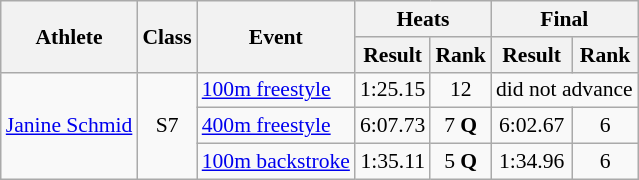<table class=wikitable style="font-size:90%">
<tr>
<th rowspan="2">Athlete</th>
<th rowspan="2">Class</th>
<th rowspan="2">Event</th>
<th colspan="2">Heats</th>
<th colspan="2">Final</th>
</tr>
<tr>
<th>Result</th>
<th>Rank</th>
<th>Result</th>
<th>Rank</th>
</tr>
<tr>
<td rowspan="3"><a href='#'>Janine Schmid</a></td>
<td rowspan="3" style="text-align:center;">S7</td>
<td><a href='#'>100m freestyle</a></td>
<td style="text-align:center;">1:25.15</td>
<td style="text-align:center;">12</td>
<td style="text-align:center;" colspan="2">did not advance</td>
</tr>
<tr>
<td><a href='#'>400m freestyle</a></td>
<td style="text-align:center;">6:07.73</td>
<td style="text-align:center;">7 <strong>Q</strong></td>
<td style="text-align:center;">6:02.67</td>
<td style="text-align:center;">6</td>
</tr>
<tr>
<td><a href='#'>100m backstroke</a></td>
<td style="text-align:center;">1:35.11</td>
<td style="text-align:center;">5 <strong>Q</strong></td>
<td style="text-align:center;">1:34.96</td>
<td style="text-align:center;">6</td>
</tr>
</table>
